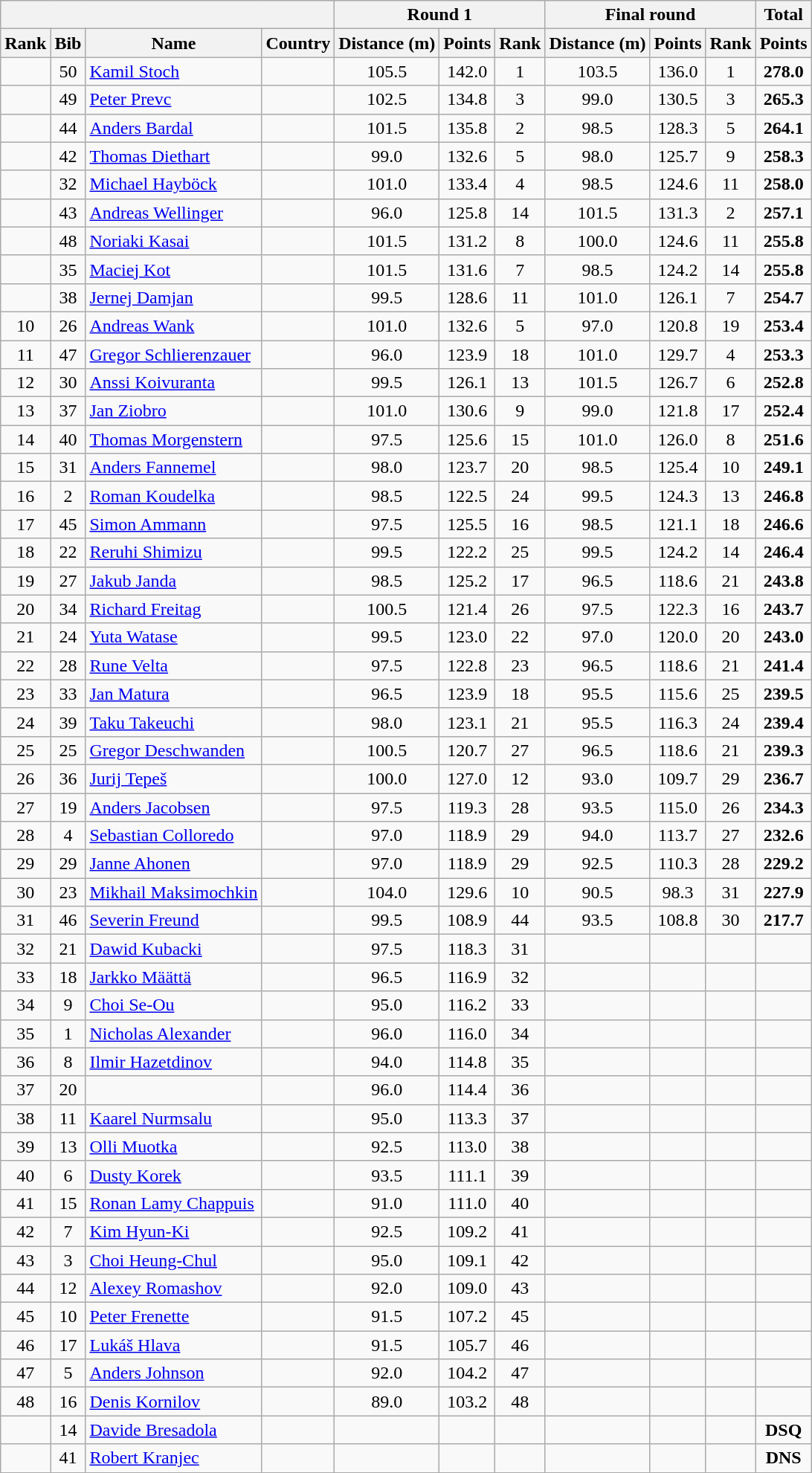<table class="wikitable sortable" style="text-align:center">
<tr>
<th colspan=4></th>
<th colspan=3>Round 1</th>
<th colspan=3>Final round</th>
<th>Total</th>
</tr>
<tr>
<th>Rank</th>
<th>Bib</th>
<th>Name</th>
<th>Country</th>
<th>Distance (m)</th>
<th>Points</th>
<th>Rank</th>
<th>Distance (m)</th>
<th>Points</th>
<th>Rank</th>
<th>Points</th>
</tr>
<tr>
<td></td>
<td>50</td>
<td align="left"><a href='#'>Kamil Stoch</a></td>
<td align="left"></td>
<td>105.5</td>
<td>142.0</td>
<td>1</td>
<td>103.5</td>
<td>136.0</td>
<td>1</td>
<td><strong>278.0</strong></td>
</tr>
<tr>
<td></td>
<td>49</td>
<td align="left"><a href='#'>Peter Prevc</a></td>
<td align="left"></td>
<td>102.5</td>
<td>134.8</td>
<td>3</td>
<td>99.0</td>
<td>130.5</td>
<td>3</td>
<td><strong>265.3</strong></td>
</tr>
<tr>
<td></td>
<td>44</td>
<td align="left"><a href='#'>Anders Bardal</a></td>
<td align="left"></td>
<td>101.5</td>
<td>135.8</td>
<td>2</td>
<td>98.5</td>
<td>128.3</td>
<td>5</td>
<td><strong>264.1</strong></td>
</tr>
<tr>
<td></td>
<td>42</td>
<td align="left"><a href='#'>Thomas Diethart</a></td>
<td align="left"></td>
<td>99.0</td>
<td>132.6</td>
<td>5</td>
<td>98.0</td>
<td>125.7</td>
<td>9</td>
<td><strong>258.3</strong></td>
</tr>
<tr>
<td></td>
<td>32</td>
<td align="left"><a href='#'>Michael Hayböck</a></td>
<td align="left"></td>
<td>101.0</td>
<td>133.4</td>
<td>4</td>
<td>98.5</td>
<td>124.6</td>
<td>11</td>
<td><strong>258.0</strong></td>
</tr>
<tr>
<td></td>
<td>43</td>
<td align="left"><a href='#'>Andreas Wellinger</a></td>
<td align="left"></td>
<td>96.0</td>
<td>125.8</td>
<td>14</td>
<td>101.5</td>
<td>131.3</td>
<td>2</td>
<td><strong>257.1</strong></td>
</tr>
<tr>
<td></td>
<td>48</td>
<td align="left"><a href='#'>Noriaki Kasai</a></td>
<td align="left"></td>
<td>101.5</td>
<td>131.2</td>
<td>8</td>
<td>100.0</td>
<td>124.6</td>
<td>11</td>
<td><strong>255.8</strong></td>
</tr>
<tr>
<td></td>
<td>35</td>
<td align="left"><a href='#'>Maciej Kot</a></td>
<td align="left"></td>
<td>101.5</td>
<td>131.6</td>
<td>7</td>
<td>98.5</td>
<td>124.2</td>
<td>14</td>
<td><strong>255.8</strong></td>
</tr>
<tr>
<td></td>
<td>38</td>
<td align="left"><a href='#'>Jernej Damjan</a></td>
<td align="left"></td>
<td>99.5</td>
<td>128.6</td>
<td>11</td>
<td>101.0</td>
<td>126.1</td>
<td>7</td>
<td><strong>254.7</strong></td>
</tr>
<tr>
<td>10</td>
<td>26</td>
<td align="left"><a href='#'>Andreas Wank</a></td>
<td align="left"></td>
<td>101.0</td>
<td>132.6</td>
<td>5</td>
<td>97.0</td>
<td>120.8</td>
<td>19</td>
<td><strong>253.4</strong></td>
</tr>
<tr>
<td>11</td>
<td>47</td>
<td align="left"><a href='#'>Gregor Schlierenzauer</a></td>
<td align="left"></td>
<td>96.0</td>
<td>123.9</td>
<td>18</td>
<td>101.0</td>
<td>129.7</td>
<td>4</td>
<td><strong>253.3</strong></td>
</tr>
<tr>
<td>12</td>
<td>30</td>
<td align="left"><a href='#'>Anssi Koivuranta</a></td>
<td align="left"></td>
<td>99.5</td>
<td>126.1</td>
<td>13</td>
<td>101.5</td>
<td>126.7</td>
<td>6</td>
<td><strong>252.8</strong></td>
</tr>
<tr>
<td>13</td>
<td>37</td>
<td align="left"><a href='#'>Jan Ziobro</a></td>
<td align="left"></td>
<td>101.0</td>
<td>130.6</td>
<td>9</td>
<td>99.0</td>
<td>121.8</td>
<td>17</td>
<td><strong>252.4</strong></td>
</tr>
<tr>
<td>14</td>
<td>40</td>
<td align="left"><a href='#'>Thomas Morgenstern</a></td>
<td align="left"></td>
<td>97.5</td>
<td>125.6</td>
<td>15</td>
<td>101.0</td>
<td>126.0</td>
<td>8</td>
<td><strong>251.6</strong></td>
</tr>
<tr>
<td>15</td>
<td>31</td>
<td align="left"><a href='#'>Anders Fannemel</a></td>
<td align="left"></td>
<td>98.0</td>
<td>123.7</td>
<td>20</td>
<td>98.5</td>
<td>125.4</td>
<td>10</td>
<td><strong>249.1</strong></td>
</tr>
<tr>
<td>16</td>
<td>2</td>
<td align="left"><a href='#'>Roman Koudelka</a></td>
<td align="left"></td>
<td>98.5</td>
<td>122.5</td>
<td>24</td>
<td>99.5</td>
<td>124.3</td>
<td>13</td>
<td><strong>246.8</strong></td>
</tr>
<tr>
<td>17</td>
<td>45</td>
<td align="left"><a href='#'>Simon Ammann</a></td>
<td align="left"></td>
<td>97.5</td>
<td>125.5</td>
<td>16</td>
<td>98.5</td>
<td>121.1</td>
<td>18</td>
<td><strong>246.6</strong></td>
</tr>
<tr>
<td>18</td>
<td>22</td>
<td align="left"><a href='#'>Reruhi Shimizu</a></td>
<td align="left"></td>
<td>99.5</td>
<td>122.2</td>
<td>25</td>
<td>99.5</td>
<td>124.2</td>
<td>14</td>
<td><strong>246.4</strong></td>
</tr>
<tr>
<td>19</td>
<td>27</td>
<td align="left"><a href='#'>Jakub Janda</a></td>
<td align="left"></td>
<td>98.5</td>
<td>125.2</td>
<td>17</td>
<td>96.5</td>
<td>118.6</td>
<td>21</td>
<td><strong>243.8</strong></td>
</tr>
<tr>
<td>20</td>
<td>34</td>
<td align="left"><a href='#'>Richard Freitag</a></td>
<td align="left"></td>
<td>100.5</td>
<td>121.4</td>
<td>26</td>
<td>97.5</td>
<td>122.3</td>
<td>16</td>
<td><strong>243.7</strong></td>
</tr>
<tr>
<td>21</td>
<td>24</td>
<td align="left"><a href='#'>Yuta Watase</a></td>
<td align="left"></td>
<td>99.5</td>
<td>123.0</td>
<td>22</td>
<td>97.0</td>
<td>120.0</td>
<td>20</td>
<td><strong>243.0</strong></td>
</tr>
<tr>
<td>22</td>
<td>28</td>
<td align="left"><a href='#'>Rune Velta</a></td>
<td align="left"></td>
<td>97.5</td>
<td>122.8</td>
<td>23</td>
<td>96.5</td>
<td>118.6</td>
<td>21</td>
<td><strong>241.4</strong></td>
</tr>
<tr>
<td>23</td>
<td>33</td>
<td align="left"><a href='#'>Jan Matura</a></td>
<td align="left"></td>
<td>96.5</td>
<td>123.9</td>
<td>18</td>
<td>95.5</td>
<td>115.6</td>
<td>25</td>
<td><strong>239.5</strong></td>
</tr>
<tr>
<td>24</td>
<td>39</td>
<td align="left"><a href='#'>Taku Takeuchi</a></td>
<td align="left"></td>
<td>98.0</td>
<td>123.1</td>
<td>21</td>
<td>95.5</td>
<td>116.3</td>
<td>24</td>
<td><strong>239.4</strong></td>
</tr>
<tr>
<td>25</td>
<td>25</td>
<td align="left"><a href='#'>Gregor Deschwanden</a></td>
<td align="left"></td>
<td>100.5</td>
<td>120.7</td>
<td>27</td>
<td>96.5</td>
<td>118.6</td>
<td>21</td>
<td><strong>239.3</strong></td>
</tr>
<tr>
<td>26</td>
<td>36</td>
<td align="left"><a href='#'>Jurij Tepeš</a></td>
<td align="left"></td>
<td>100.0</td>
<td>127.0</td>
<td>12</td>
<td>93.0</td>
<td>109.7</td>
<td>29</td>
<td><strong>236.7</strong></td>
</tr>
<tr>
<td>27</td>
<td>19</td>
<td align="left"><a href='#'>Anders Jacobsen</a></td>
<td align="left"></td>
<td>97.5</td>
<td>119.3</td>
<td>28</td>
<td>93.5</td>
<td>115.0</td>
<td>26</td>
<td><strong>234.3</strong></td>
</tr>
<tr>
<td>28</td>
<td>4</td>
<td align="left"><a href='#'>Sebastian Colloredo</a></td>
<td align="left"></td>
<td>97.0</td>
<td>118.9</td>
<td>29</td>
<td>94.0</td>
<td>113.7</td>
<td>27</td>
<td><strong>232.6</strong></td>
</tr>
<tr>
<td>29</td>
<td>29</td>
<td align="left"><a href='#'>Janne Ahonen</a></td>
<td align="left"></td>
<td>97.0</td>
<td>118.9</td>
<td>29</td>
<td>92.5</td>
<td>110.3</td>
<td>28</td>
<td><strong>229.2</strong></td>
</tr>
<tr>
<td>30</td>
<td>23</td>
<td align="left"><a href='#'>Mikhail Maksimochkin</a></td>
<td align="left"></td>
<td>104.0</td>
<td>129.6</td>
<td>10</td>
<td>90.5</td>
<td>98.3</td>
<td>31</td>
<td><strong>227.9</strong></td>
</tr>
<tr>
<td>31</td>
<td>46</td>
<td align="left"><a href='#'>Severin Freund</a></td>
<td align="left"></td>
<td>99.5</td>
<td>108.9</td>
<td>44</td>
<td>93.5</td>
<td>108.8</td>
<td>30</td>
<td><strong>217.7</strong></td>
</tr>
<tr>
<td>32</td>
<td>21</td>
<td align="left"><a href='#'>Dawid Kubacki</a></td>
<td align="left"></td>
<td>97.5</td>
<td>118.3</td>
<td>31</td>
<td></td>
<td></td>
<td></td>
<td></td>
</tr>
<tr>
<td>33</td>
<td>18</td>
<td align="left"><a href='#'>Jarkko Määttä</a></td>
<td align="left"></td>
<td>96.5</td>
<td>116.9</td>
<td>32</td>
<td></td>
<td></td>
<td></td>
<td></td>
</tr>
<tr>
<td>34</td>
<td>9</td>
<td align="left"><a href='#'>Choi Se-Ou</a></td>
<td align="left"></td>
<td>95.0</td>
<td>116.2</td>
<td>33</td>
<td></td>
<td></td>
<td></td>
<td></td>
</tr>
<tr>
<td>35</td>
<td>1</td>
<td align="left"><a href='#'>Nicholas Alexander</a></td>
<td align="left"></td>
<td>96.0</td>
<td>116.0</td>
<td>34</td>
<td></td>
<td></td>
<td></td>
<td></td>
</tr>
<tr>
<td>36</td>
<td>8</td>
<td align="left"><a href='#'>Ilmir Hazetdinov</a></td>
<td align="left"></td>
<td>94.0</td>
<td>114.8</td>
<td>35</td>
<td></td>
<td></td>
<td></td>
<td></td>
</tr>
<tr>
<td>37</td>
<td>20</td>
<td align="left"></td>
<td align="left"></td>
<td>96.0</td>
<td>114.4</td>
<td>36</td>
<td></td>
<td></td>
<td></td>
<td></td>
</tr>
<tr>
<td>38</td>
<td>11</td>
<td align="left"><a href='#'>Kaarel Nurmsalu</a></td>
<td align="left"></td>
<td>95.0</td>
<td>113.3</td>
<td>37</td>
<td></td>
<td></td>
<td></td>
<td></td>
</tr>
<tr>
<td>39</td>
<td>13</td>
<td align="left"><a href='#'>Olli Muotka</a></td>
<td align="left"></td>
<td>92.5</td>
<td>113.0</td>
<td>38</td>
<td></td>
<td></td>
<td></td>
<td></td>
</tr>
<tr>
<td>40</td>
<td>6</td>
<td align="left"><a href='#'>Dusty Korek</a></td>
<td align="left"></td>
<td>93.5</td>
<td>111.1</td>
<td>39</td>
<td></td>
<td></td>
<td></td>
<td></td>
</tr>
<tr>
<td>41</td>
<td>15</td>
<td align="left"><a href='#'>Ronan Lamy Chappuis</a></td>
<td align="left"></td>
<td>91.0</td>
<td>111.0</td>
<td>40</td>
<td></td>
<td></td>
<td></td>
<td></td>
</tr>
<tr>
<td>42</td>
<td>7</td>
<td align="left"><a href='#'>Kim Hyun-Ki</a></td>
<td align="left"></td>
<td>92.5</td>
<td>109.2</td>
<td>41</td>
<td></td>
<td></td>
<td></td>
<td></td>
</tr>
<tr>
<td>43</td>
<td>3</td>
<td align="left"><a href='#'>Choi Heung-Chul</a></td>
<td align="left"></td>
<td>95.0</td>
<td>109.1</td>
<td>42</td>
<td></td>
<td></td>
<td></td>
<td></td>
</tr>
<tr>
<td>44</td>
<td>12</td>
<td align="left"><a href='#'>Alexey Romashov</a></td>
<td align="left"></td>
<td>92.0</td>
<td>109.0</td>
<td>43</td>
<td></td>
<td></td>
<td></td>
<td></td>
</tr>
<tr>
<td>45</td>
<td>10</td>
<td align="left"><a href='#'>Peter Frenette</a></td>
<td align="left"></td>
<td>91.5</td>
<td>107.2</td>
<td>45</td>
<td></td>
<td></td>
<td></td>
<td></td>
</tr>
<tr>
<td>46</td>
<td>17</td>
<td align="left"><a href='#'>Lukáš Hlava</a></td>
<td align="left"></td>
<td>91.5</td>
<td>105.7</td>
<td>46</td>
<td></td>
<td></td>
<td></td>
<td></td>
</tr>
<tr>
<td>47</td>
<td>5</td>
<td align="left"><a href='#'>Anders Johnson</a></td>
<td align="left"></td>
<td>92.0</td>
<td>104.2</td>
<td>47</td>
<td></td>
<td></td>
<td></td>
<td></td>
</tr>
<tr>
<td>48</td>
<td>16</td>
<td align="left"><a href='#'>Denis Kornilov</a></td>
<td align="left"></td>
<td>89.0</td>
<td>103.2</td>
<td>48</td>
<td></td>
<td></td>
<td></td>
<td></td>
</tr>
<tr>
<td></td>
<td>14</td>
<td align="left"><a href='#'>Davide Bresadola</a></td>
<td align="left"></td>
<td></td>
<td></td>
<td></td>
<td></td>
<td></td>
<td></td>
<td><strong>DSQ</strong></td>
</tr>
<tr>
<td></td>
<td>41</td>
<td align="left"><a href='#'>Robert Kranjec</a></td>
<td align="left"></td>
<td></td>
<td></td>
<td></td>
<td></td>
<td></td>
<td></td>
<td><strong>DNS</strong></td>
</tr>
</table>
